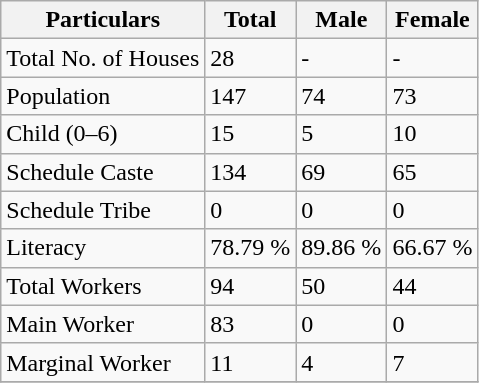<table class="wikitable sortable">
<tr>
<th>Particulars</th>
<th>Total</th>
<th>Male</th>
<th>Female</th>
</tr>
<tr>
<td>Total No. of Houses</td>
<td>28</td>
<td>-</td>
<td>-</td>
</tr>
<tr>
<td>Population</td>
<td>147</td>
<td>74</td>
<td>73</td>
</tr>
<tr>
<td>Child (0–6)</td>
<td>15</td>
<td>5</td>
<td>10</td>
</tr>
<tr>
<td>Schedule Caste</td>
<td>134</td>
<td>69</td>
<td>65</td>
</tr>
<tr>
<td>Schedule Tribe</td>
<td>0</td>
<td>0</td>
<td>0</td>
</tr>
<tr>
<td>Literacy</td>
<td>78.79 %</td>
<td>89.86 %</td>
<td>66.67 %</td>
</tr>
<tr>
<td>Total Workers</td>
<td>94</td>
<td>50</td>
<td>44</td>
</tr>
<tr>
<td>Main Worker</td>
<td>83</td>
<td>0</td>
<td>0</td>
</tr>
<tr>
<td>Marginal Worker</td>
<td>11</td>
<td>4</td>
<td>7</td>
</tr>
<tr>
</tr>
</table>
